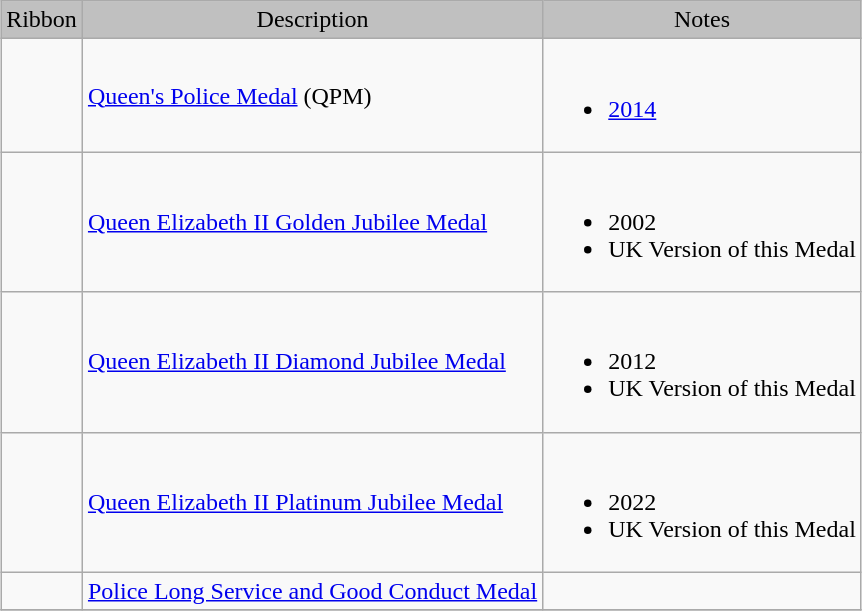<table class="wikitable" style="margin: 1em auto;">
<tr style="background:silver;" align="center">
<td>Ribbon</td>
<td>Description</td>
<td>Notes</td>
</tr>
<tr>
<td></td>
<td><a href='#'>Queen's Police Medal</a> (QPM)</td>
<td><br><ul><li><a href='#'>2014</a></li></ul></td>
</tr>
<tr>
<td></td>
<td><a href='#'>Queen Elizabeth II Golden Jubilee Medal</a></td>
<td><br><ul><li>2002</li><li>UK Version of this Medal</li></ul></td>
</tr>
<tr>
<td></td>
<td><a href='#'>Queen Elizabeth II Diamond Jubilee Medal</a></td>
<td><br><ul><li>2012</li><li>UK Version of this Medal</li></ul></td>
</tr>
<tr>
<td></td>
<td><a href='#'>Queen Elizabeth II Platinum Jubilee Medal</a></td>
<td><br><ul><li>2022</li><li>UK Version of this Medal</li></ul></td>
</tr>
<tr>
<td></td>
<td><a href='#'>Police Long Service and Good Conduct Medal</a></td>
<td></td>
</tr>
<tr>
</tr>
</table>
